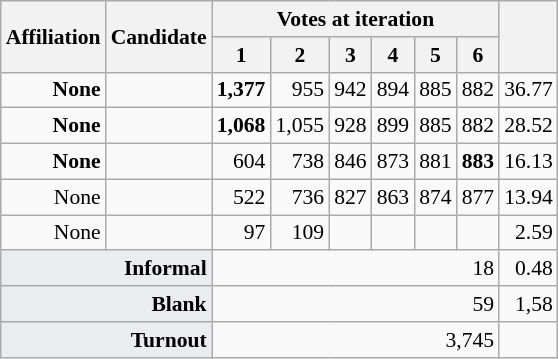<table class="wikitable col1left col2left" style="font-size:90%; text-align:right;">
<tr>
<th rowspan="2">Affiliation</th>
<th rowspan="2">Candidate</th>
<th colspan="6">Votes at iteration</th>
<th rowspan="2"></th>
</tr>
<tr>
<th>1</th>
<th>2</th>
<th>3</th>
<th>4</th>
<th>5</th>
<th>6</th>
</tr>
<tr>
<td><strong>None</strong></td>
<td></td>
<td><strong>1,377</strong></td>
<td>955</td>
<td>942</td>
<td>894</td>
<td>885</td>
<td>882</td>
<td>36.77</td>
</tr>
<tr>
<td><strong>None</strong></td>
<td></td>
<td><strong>1,068</strong></td>
<td>1,055</td>
<td>928</td>
<td>899</td>
<td>885</td>
<td>882</td>
<td>28.52</td>
</tr>
<tr>
<td><strong>None</strong></td>
<td></td>
<td>604</td>
<td>738</td>
<td>846</td>
<td>873</td>
<td>881</td>
<td><strong>883</strong></td>
<td>16.13</td>
</tr>
<tr>
<td>None</td>
<td></td>
<td>522</td>
<td>736</td>
<td>827</td>
<td>863</td>
<td>874</td>
<td>877</td>
<td>13.94</td>
</tr>
<tr>
<td>None</td>
<td></td>
<td>97</td>
<td>109</td>
<td></td>
<td></td>
<td></td>
<td></td>
<td>2.59</td>
</tr>
<tr>
<td colspan="2" style="text-align:right; background-color:#eaecf0""><strong>Informal</strong></td>
<td colspan="6" style="text-align:right">18</td>
<td>0.48</td>
</tr>
<tr>
<td colspan="2" style="text-align:right; background-color:#eaecf0""><strong>Blank</strong></td>
<td colspan="6" style="text-align:right">59</td>
<td>1,58</td>
</tr>
<tr>
<td colspan="2" style="text-align:right; background-color:#eaecf0"><strong>Turnout</strong></td>
<td colspan="6" style="text-align:right">3,745</td>
<td></td>
</tr>
</table>
